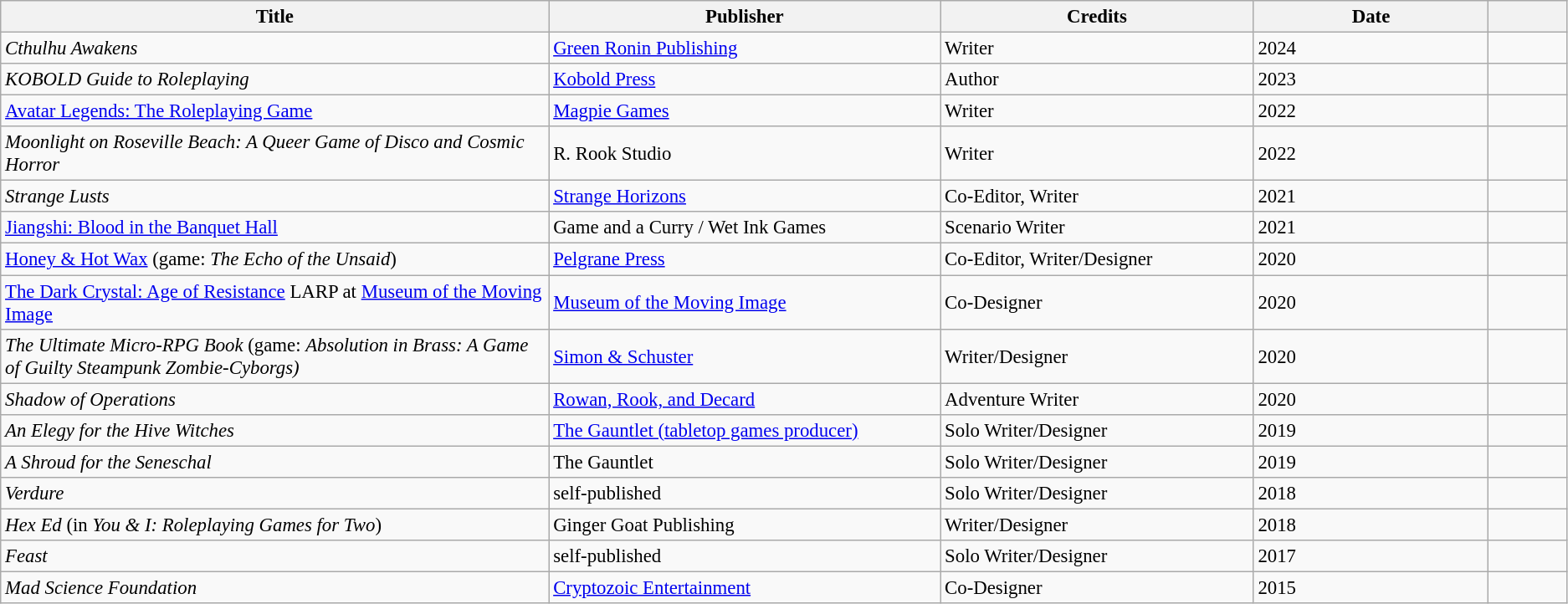<table class="wikitable sortable" style="margins:auto; width=95%; font-size: 95%;">
<tr>
<th width="35%">Title</th>
<th width="25%">Publisher</th>
<th width="20%">Credits</th>
<th width="15%">Date</th>
<th width="5%"></th>
</tr>
<tr>
<td><em>Cthulhu Awakens</em></td>
<td><a href='#'>Green Ronin Publishing</a></td>
<td>Writer</td>
<td>2024</td>
<td></td>
</tr>
<tr>
<td><em>KOBOLD Guide to Roleplaying</em></td>
<td><a href='#'>Kobold Press</a></td>
<td>Author</td>
<td>2023</td>
<td></td>
</tr>
<tr>
<td><a href='#'>Avatar Legends: The Roleplaying Game</a></td>
<td><a href='#'>Magpie Games</a></td>
<td>Writer</td>
<td>2022</td>
<td></td>
</tr>
<tr>
<td><em>Moonlight on Roseville Beach: A Queer Game of Disco and Cosmic Horror</em></td>
<td>R. Rook Studio</td>
<td>Writer</td>
<td>2022</td>
<td></td>
</tr>
<tr>
<td><em>Strange Lusts</em></td>
<td><a href='#'>Strange Horizons</a></td>
<td>Co-Editor, Writer</td>
<td>2021</td>
<td></td>
</tr>
<tr>
<td><a href='#'>Jiangshi: Blood in the Banquet Hall</a></td>
<td>Game and a Curry / Wet Ink Games</td>
<td>Scenario Writer</td>
<td>2021</td>
<td></td>
</tr>
<tr>
<td><a href='#'>Honey & Hot Wax</a> (game: <em>The Echo of the Unsaid</em>)</td>
<td><a href='#'>Pelgrane Press</a></td>
<td>Co-Editor, Writer/Designer</td>
<td>2020</td>
<td></td>
</tr>
<tr>
<td><a href='#'>The Dark Crystal: Age of Resistance</a> LARP at <a href='#'>Museum of the Moving Image</a></td>
<td><a href='#'>Museum of the Moving Image</a></td>
<td>Co-Designer</td>
<td>2020</td>
<td></td>
</tr>
<tr>
<td><em>The Ultimate Micro-RPG Book</em> (game: <em>Absolution in Brass: A Game of Guilty Steampunk Zombie-Cyborgs)</em></td>
<td><a href='#'>Simon & Schuster</a></td>
<td>Writer/Designer</td>
<td>2020</td>
<td></td>
</tr>
<tr>
<td><em>Shadow of Operations</em></td>
<td><a href='#'>Rowan, Rook, and Decard</a></td>
<td>Adventure Writer</td>
<td>2020</td>
<td></td>
</tr>
<tr>
<td><em>An Elegy for the Hive Witches</em></td>
<td><a href='#'>The Gauntlet (tabletop games producer)</a></td>
<td>Solo Writer/Designer</td>
<td>2019</td>
<td></td>
</tr>
<tr>
<td><em>A Shroud for the Seneschal</em></td>
<td>The Gauntlet</td>
<td>Solo Writer/Designer</td>
<td>2019</td>
<td></td>
</tr>
<tr>
<td><em>Verdure</em></td>
<td>self-published</td>
<td>Solo Writer/Designer</td>
<td>2018</td>
<td></td>
</tr>
<tr>
<td><em>Hex Ed</em> (in <em>You & I: Roleplaying Games for Two</em>)</td>
<td>Ginger Goat Publishing</td>
<td>Writer/Designer</td>
<td>2018</td>
<td></td>
</tr>
<tr>
<td><em>Feast</em></td>
<td>self-published</td>
<td>Solo Writer/Designer</td>
<td>2017</td>
<td></td>
</tr>
<tr>
<td><em>Mad Science Foundation</em></td>
<td><a href='#'>Cryptozoic Entertainment</a></td>
<td>Co-Designer</td>
<td>2015</td>
<td></td>
</tr>
</table>
